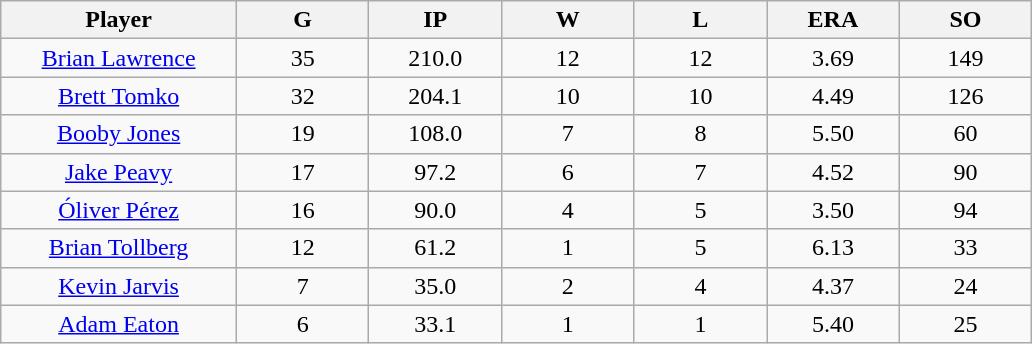<table class="wikitable sortable">
<tr>
<th bgcolor="#DDDDFF" width="16%">Player</th>
<th bgcolor="#DDDDFF" width="9%">G</th>
<th bgcolor="#DDDDFF" width="9%">IP</th>
<th bgcolor="#DDDDFF" width="9%">W</th>
<th bgcolor="#DDDDFF" width="9%">L</th>
<th bgcolor="#DDDDFF" width="9%">ERA</th>
<th bgcolor="#DDDDFF" width="9%">SO</th>
</tr>
<tr align="center">
<td><a href='#'>Brian Lawrence</a></td>
<td>35</td>
<td>210.0</td>
<td>12</td>
<td>12</td>
<td>3.69</td>
<td>149</td>
</tr>
<tr align=center>
<td><a href='#'>Brett Tomko</a></td>
<td>32</td>
<td>204.1</td>
<td>10</td>
<td>10</td>
<td>4.49</td>
<td>126</td>
</tr>
<tr align=center>
<td><a href='#'>Booby Jones</a></td>
<td>19</td>
<td>108.0</td>
<td>7</td>
<td>8</td>
<td>5.50</td>
<td>60</td>
</tr>
<tr align=center>
<td><a href='#'>Jake Peavy</a></td>
<td>17</td>
<td>97.2</td>
<td>6</td>
<td>7</td>
<td>4.52</td>
<td>90</td>
</tr>
<tr align=center>
<td><a href='#'>Óliver Pérez</a></td>
<td>16</td>
<td>90.0</td>
<td>4</td>
<td>5</td>
<td>3.50</td>
<td>94</td>
</tr>
<tr align=center>
<td><a href='#'>Brian Tollberg</a></td>
<td>12</td>
<td>61.2</td>
<td>1</td>
<td>5</td>
<td>6.13</td>
<td>33</td>
</tr>
<tr align=center>
<td><a href='#'>Kevin Jarvis</a></td>
<td>7</td>
<td>35.0</td>
<td>2</td>
<td>4</td>
<td>4.37</td>
<td>24</td>
</tr>
<tr align=center>
<td><a href='#'>Adam Eaton</a></td>
<td>6</td>
<td>33.1</td>
<td>1</td>
<td>1</td>
<td>5.40</td>
<td>25</td>
</tr>
</table>
